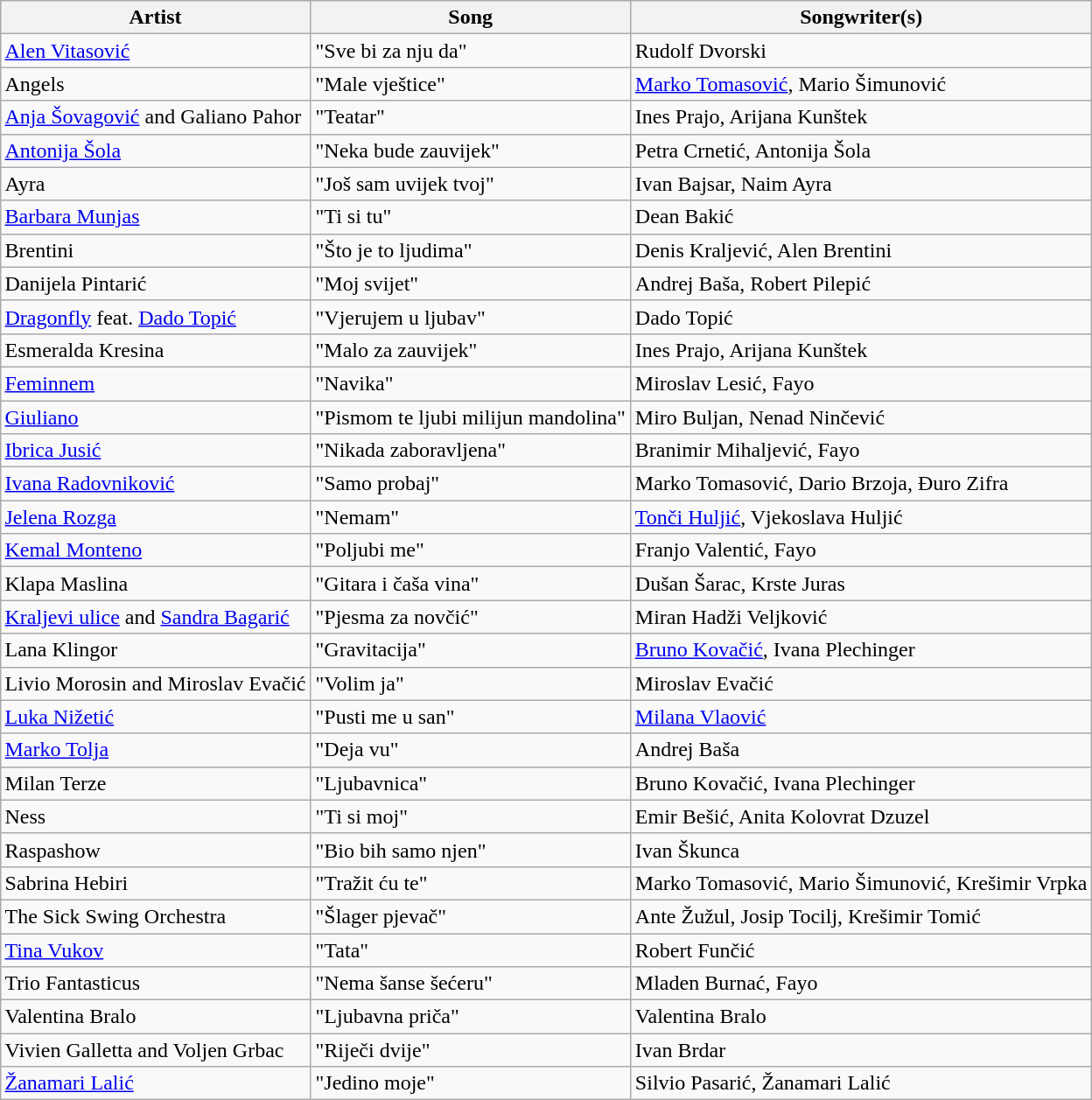<table class="sortable wikitable" style="margin: 1em auto 1em auto;">
<tr>
<th>Artist</th>
<th>Song</th>
<th>Songwriter(s)</th>
</tr>
<tr>
<td><a href='#'>Alen Vitasović</a></td>
<td>"Sve bi za nju da"</td>
<td>Rudolf Dvorski</td>
</tr>
<tr>
<td>Angels</td>
<td>"Male vještice"</td>
<td><a href='#'>Marko Tomasović</a>, Mario Šimunović</td>
</tr>
<tr>
<td><a href='#'>Anja Šovagović</a> and Galiano Pahor</td>
<td>"Teatar"</td>
<td>Ines Prajo, Arijana Kunštek</td>
</tr>
<tr>
<td><a href='#'>Antonija Šola</a></td>
<td>"Neka bude zauvijek"</td>
<td>Petra Crnetić, Antonija Šola</td>
</tr>
<tr>
<td>Ayra</td>
<td>"Još sam uvijek tvoj"</td>
<td>Ivan Bajsar, Naim Ayra</td>
</tr>
<tr>
<td><a href='#'>Barbara Munjas</a></td>
<td>"Ti si tu"</td>
<td>Dean Bakić</td>
</tr>
<tr>
<td>Brentini</td>
<td>"Što je to ljudima"</td>
<td>Denis Kraljević, Alen Brentini</td>
</tr>
<tr>
<td>Danijela Pintarić</td>
<td>"Moj svijet"</td>
<td>Andrej Baša, Robert Pilepić</td>
</tr>
<tr>
<td><a href='#'>Dragonfly</a> feat. <a href='#'>Dado Topić</a></td>
<td>"Vjerujem u ljubav"</td>
<td>Dado Topić</td>
</tr>
<tr>
<td>Esmeralda Kresina</td>
<td>"Malo za zauvijek"</td>
<td>Ines Prajo, Arijana Kunštek</td>
</tr>
<tr>
<td><a href='#'>Feminnem</a></td>
<td>"Navika"</td>
<td>Miroslav Lesić, Fayo</td>
</tr>
<tr>
<td><a href='#'>Giuliano</a></td>
<td>"Pismom te ljubi milijun mandolina"</td>
<td>Miro Buljan, Nenad Ninčević</td>
</tr>
<tr>
<td><a href='#'>Ibrica Jusić</a></td>
<td>"Nikada zaboravljena"</td>
<td>Branimir Mihaljević, Fayo</td>
</tr>
<tr>
<td><a href='#'>Ivana Radovniković</a></td>
<td>"Samo probaj"</td>
<td>Marko Tomasović, Dario Brzoja, Đuro Zifra</td>
</tr>
<tr>
<td><a href='#'>Jelena Rozga</a></td>
<td>"Nemam"</td>
<td><a href='#'>Tonči Huljić</a>, Vjekoslava Huljić</td>
</tr>
<tr>
<td><a href='#'>Kemal Monteno</a></td>
<td>"Poljubi me"</td>
<td>Franjo Valentić, Fayo</td>
</tr>
<tr>
<td>Klapa Maslina</td>
<td>"Gitara i čaša vina"</td>
<td>Dušan Šarac, Krste Juras</td>
</tr>
<tr>
<td><a href='#'>Kraljevi ulice</a> and <a href='#'>Sandra Bagarić</a></td>
<td>"Pjesma za novčić"</td>
<td>Miran Hadži Veljković</td>
</tr>
<tr>
<td>Lana Klingor</td>
<td>"Gravitacija"</td>
<td><a href='#'>Bruno Kovačić</a>, Ivana Plechinger</td>
</tr>
<tr>
<td>Livio Morosin and Miroslav Evačić</td>
<td>"Volim ja"</td>
<td>Miroslav Evačić</td>
</tr>
<tr>
<td><a href='#'>Luka Nižetić</a></td>
<td>"Pusti me u san"</td>
<td><a href='#'>Milana Vlaović</a></td>
</tr>
<tr>
<td><a href='#'>Marko Tolja</a></td>
<td>"Deja vu"</td>
<td>Andrej Baša</td>
</tr>
<tr>
<td>Milan Terze</td>
<td>"Ljubavnica"</td>
<td>Bruno Kovačić, Ivana Plechinger</td>
</tr>
<tr>
<td>Ness</td>
<td>"Ti si moj"</td>
<td>Emir Bešić, Anita Kolovrat Dzuzel</td>
</tr>
<tr>
<td>Raspashow</td>
<td>"Bio bih samo njen"</td>
<td>Ivan Škunca</td>
</tr>
<tr>
<td>Sabrina Hebiri</td>
<td>"Tražit ću te"</td>
<td>Marko Tomasović, Mario Šimunović, Krešimir Vrpka</td>
</tr>
<tr>
<td>The Sick Swing Orchestra</td>
<td>"Šlager pjevač"</td>
<td>Ante Žužul, Josip Tocilj, Krešimir Tomić</td>
</tr>
<tr>
<td><a href='#'>Tina Vukov</a></td>
<td>"Tata"</td>
<td>Robert Funčić</td>
</tr>
<tr>
<td>Trio Fantasticus</td>
<td>"Nema šanse šećeru"</td>
<td>Mladen Burnać, Fayo</td>
</tr>
<tr>
<td>Valentina Bralo</td>
<td>"Ljubavna priča"</td>
<td>Valentina Bralo</td>
</tr>
<tr>
<td>Vivien Galletta and Voljen Grbac</td>
<td>"Riječi dvije"</td>
<td>Ivan Brdar</td>
</tr>
<tr>
<td><a href='#'>Žanamari Lalić</a></td>
<td>"Jedino moje"</td>
<td>Silvio Pasarić, Žanamari Lalić</td>
</tr>
</table>
